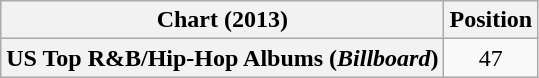<table class="wikitable plainrowheaders" style="text-align:center">
<tr>
<th scope="col">Chart (2013)</th>
<th scope="col">Position</th>
</tr>
<tr>
<th scope="row">US Top R&B/Hip-Hop Albums (<em>Billboard</em>)</th>
<td>47</td>
</tr>
</table>
